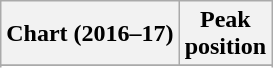<table class="wikitable sortable plainrowheaders" style="text-align:center">
<tr>
<th scope="col">Chart (2016–17)</th>
<th scope="col">Peak<br>position</th>
</tr>
<tr>
</tr>
<tr>
</tr>
<tr>
</tr>
<tr>
</tr>
</table>
